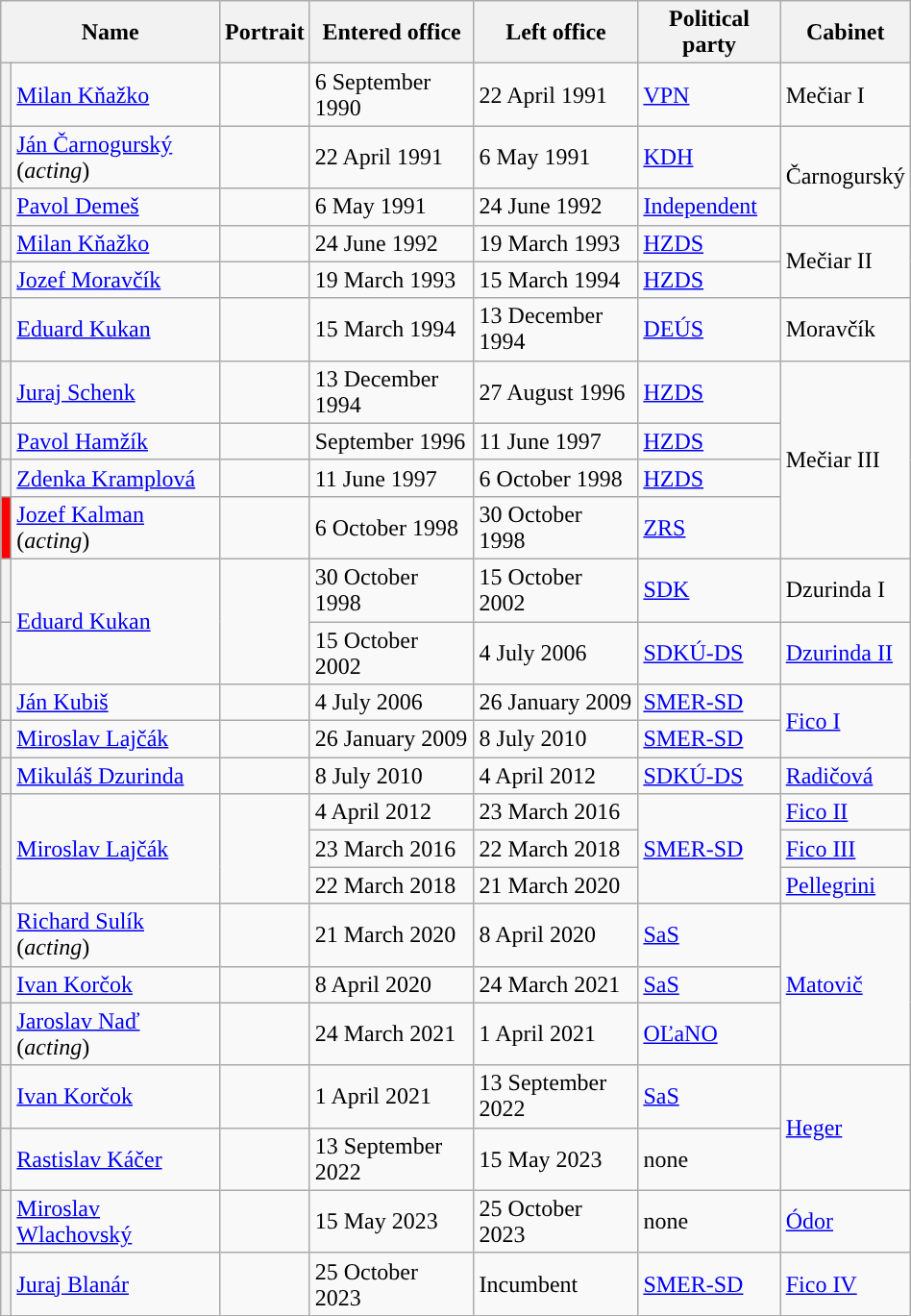<table class="wikitable" width=50%>
<tr>
<th colspan=2>Name</th>
<th>Portrait</th>
<th>Entered office</th>
<th>Left office</th>
<th>Political party</th>
<th>Cabinet</th>
</tr>
<tr>
<th style="background-color: "></th>
<td><a href='#'>Milan Kňažko</a></td>
<td></td>
<td>6 September 1990</td>
<td>22 April 1991</td>
<td><a href='#'>VPN</a></td>
<td>Mečiar I</td>
</tr>
<tr>
<th style="background-color: "></th>
<td><a href='#'>Ján Čarnogurský</a> (<em>acting</em>)</td>
<td></td>
<td>22 April 1991</td>
<td>6 May 1991</td>
<td><a href='#'>KDH</a></td>
<td rowspan=2>Čarnogurský</td>
</tr>
<tr>
<th style="background-color: "></th>
<td><a href='#'>Pavol Demeš</a></td>
<td></td>
<td>6 May 1991</td>
<td>24 June 1992</td>
<td><a href='#'>Independent</a></td>
</tr>
<tr>
<th style="background-color: "></th>
<td><a href='#'>Milan Kňažko</a></td>
<td></td>
<td>24 June 1992</td>
<td>19 March 1993</td>
<td><a href='#'>HZDS</a></td>
<td rowspan=2>Mečiar II</td>
</tr>
<tr>
<th style="background-color: "></th>
<td><a href='#'>Jozef Moravčík</a></td>
<td></td>
<td>19 March 1993</td>
<td>15 March 1994</td>
<td><a href='#'>HZDS</a></td>
</tr>
<tr>
<th style="background-color: "></th>
<td><a href='#'>Eduard Kukan</a></td>
<td></td>
<td>15 March 1994</td>
<td>13 December 1994</td>
<td><a href='#'>DEÚS</a></td>
<td>Moravčík</td>
</tr>
<tr>
<th style="background-color: "></th>
<td><a href='#'>Juraj Schenk</a></td>
<td></td>
<td>13 December 1994</td>
<td>27 August 1996</td>
<td><a href='#'>HZDS</a></td>
<td rowspan=4>Mečiar III</td>
</tr>
<tr>
<th style="background-color: "></th>
<td><a href='#'>Pavol Hamžík</a></td>
<td></td>
<td>September 1996</td>
<td>11 June 1997</td>
<td><a href='#'>HZDS</a></td>
</tr>
<tr>
<th style="background-color: "></th>
<td><a href='#'>Zdenka Kramplová</a></td>
<td></td>
<td>11 June 1997</td>
<td>6 October 1998</td>
<td><a href='#'>HZDS</a></td>
</tr>
<tr>
<th style="background-color:Red"></th>
<td><a href='#'>Jozef Kalman</a> (<em>acting</em>)</td>
<td></td>
<td>6 October 1998</td>
<td>30 October 1998</td>
<td><a href='#'>ZRS</a></td>
</tr>
<tr>
<th style="background-color: "></th>
<td rowspan="2"><a href='#'>Eduard Kukan</a></td>
<td rowspan="2"></td>
<td>30 October 1998</td>
<td>15 October 2002</td>
<td><a href='#'>SDK</a></td>
<td>Dzurinda I</td>
</tr>
<tr>
<th style="background-color: "></th>
<td>15 October 2002</td>
<td>4 July 2006</td>
<td><a href='#'>SDKÚ-DS</a></td>
<td><a href='#'>Dzurinda II</a></td>
</tr>
<tr>
<th style="background-color: "></th>
<td><a href='#'>Ján Kubiš</a></td>
<td></td>
<td>4 July 2006</td>
<td>26 January 2009</td>
<td><a href='#'>SMER-SD</a></td>
<td rowspan=2><a href='#'>Fico I</a></td>
</tr>
<tr>
<th style="background-color: "></th>
<td><a href='#'>Miroslav Lajčák</a></td>
<td></td>
<td>26 January 2009</td>
<td>8 July 2010</td>
<td><a href='#'>SMER-SD</a></td>
</tr>
<tr>
<th style="background-color: "></th>
<td><a href='#'>Mikuláš Dzurinda</a></td>
<td></td>
<td>8 July 2010</td>
<td>4 April 2012</td>
<td><a href='#'>SDKÚ-DS</a></td>
<td><a href='#'>Radičová</a></td>
</tr>
<tr>
<th rowspan=3 style="background-color: "></th>
<td rowspan=3><a href='#'>Miroslav Lajčák</a></td>
<td rowspan=3></td>
<td>4 April 2012</td>
<td>23 March 2016</td>
<td rowspan=3><a href='#'>SMER-SD</a></td>
<td><a href='#'>Fico II</a></td>
</tr>
<tr>
<td>23 March 2016</td>
<td>22 March 2018</td>
<td><a href='#'>Fico III</a></td>
</tr>
<tr>
<td>22 March 2018</td>
<td>21 March 2020</td>
<td><a href='#'>Pellegrini</a></td>
</tr>
<tr>
<th style="background-color: "></th>
<td><a href='#'>Richard Sulík</a> (<em>acting</em>)</td>
<td></td>
<td>21 March 2020</td>
<td>8 April 2020</td>
<td><a href='#'>SaS</a></td>
<td rowspan=3><a href='#'>Matovič</a></td>
</tr>
<tr>
<th style="background-color: "></th>
<td><a href='#'>Ivan Korčok</a></td>
<td></td>
<td>8 April 2020</td>
<td>24 March 2021</td>
<td><a href='#'>SaS</a></td>
</tr>
<tr>
<th style="background-color: "></th>
<td><a href='#'>Jaroslav Naď</a> (<em>acting</em>)</td>
<td></td>
<td>24 March 2021</td>
<td>1 April 2021</td>
<td><a href='#'>OĽaNO</a></td>
</tr>
<tr>
<th style="background-color: "></th>
<td><a href='#'>Ivan Korčok</a></td>
<td></td>
<td>1 April 2021</td>
<td>13 September 2022</td>
<td><a href='#'>SaS</a></td>
<td rowspan=2><a href='#'>Heger</a></td>
</tr>
<tr>
<th style="background-color: "></th>
<td><a href='#'>Rastislav Káčer</a></td>
<td></td>
<td>13 September 2022</td>
<td>15 May 2023</td>
<td>none</td>
</tr>
<tr>
<th style="background-color: "></th>
<td><a href='#'>Miroslav Wlachovský</a></td>
<td></td>
<td>15 May 2023</td>
<td>25 October 2023</td>
<td>none</td>
<td><a href='#'>Ódor</a></td>
</tr>
<tr>
<th style="background-color: "></th>
<td><a href='#'>Juraj Blanár</a></td>
<td></td>
<td>25 October 2023</td>
<td>Incumbent</td>
<td><a href='#'>SMER-SD</a></td>
<td><a href='#'>Fico IV</a></td>
</tr>
</table>
